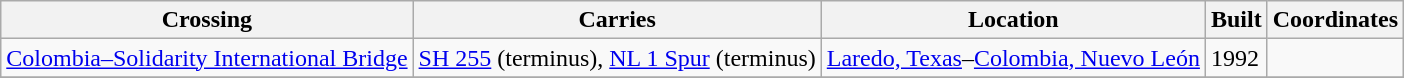<table class=wikitable>
<tr>
<th>Crossing</th>
<th>Carries</th>
<th>Location</th>
<th>Built</th>
<th>Coordinates</th>
</tr>
<tr>
<td><a href='#'>Colombia–Solidarity International Bridge</a></td>
<td><a href='#'>SH 255</a> (terminus), <a href='#'>NL 1 Spur</a> (terminus)</td>
<td><a href='#'>Laredo, Texas</a>–<a href='#'>Colombia, Nuevo León</a></td>
<td>1992</td>
<td></td>
</tr>
<tr>
</tr>
</table>
